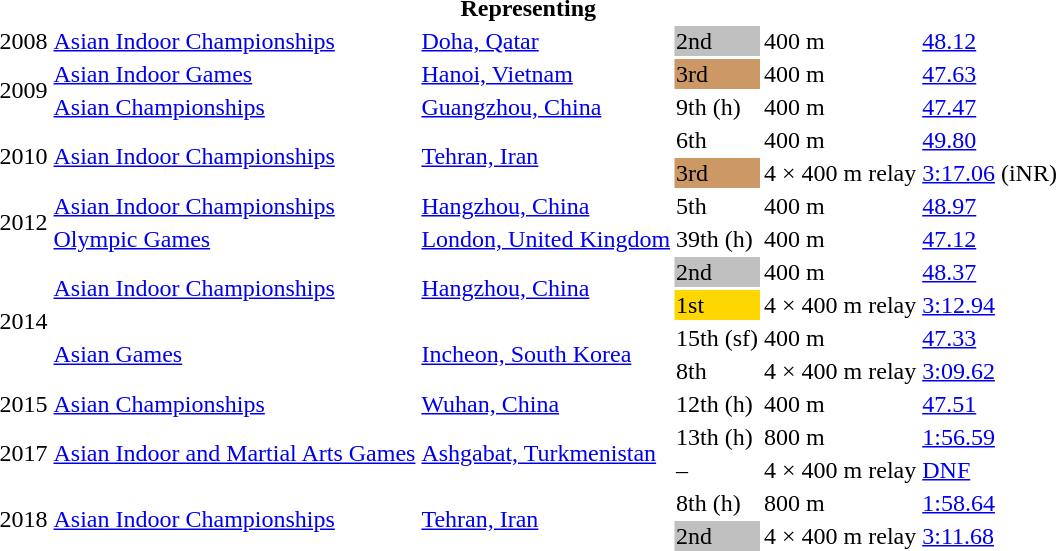<table>
<tr>
<th colspan="6">Representing </th>
</tr>
<tr>
<td>2008</td>
<td><a href='#'>Asian Indoor Championships</a></td>
<td><a href='#'>Doha, Qatar</a></td>
<td bgcolor=silver>2nd</td>
<td>400 m</td>
<td><a href='#'>48.12</a></td>
</tr>
<tr>
<td rowspan=2>2009</td>
<td><a href='#'>Asian Indoor Games</a></td>
<td><a href='#'>Hanoi, Vietnam</a></td>
<td bgcolor=cc9966>3rd</td>
<td>400 m</td>
<td><a href='#'>47.63</a></td>
</tr>
<tr>
<td><a href='#'>Asian Championships</a></td>
<td><a href='#'>Guangzhou, China</a></td>
<td>9th (h)</td>
<td>400 m</td>
<td><a href='#'>47.47</a></td>
</tr>
<tr>
<td rowspan=2>2010</td>
<td rowspan=2><a href='#'>Asian Indoor Championships</a></td>
<td rowspan=2><a href='#'>Tehran, Iran</a></td>
<td>6th</td>
<td>400 m</td>
<td><a href='#'>49.80</a></td>
</tr>
<tr>
<td bgcolor=cc9966>3rd</td>
<td>4 × 400 m relay</td>
<td><a href='#'>3:17.06</a> (iNR)</td>
</tr>
<tr>
<td rowspan=2>2012</td>
<td><a href='#'>Asian Indoor Championships</a></td>
<td><a href='#'>Hangzhou, China</a></td>
<td>5th</td>
<td>400 m</td>
<td><a href='#'>48.97</a></td>
</tr>
<tr>
<td><a href='#'>Olympic Games</a></td>
<td><a href='#'>London, United Kingdom</a></td>
<td>39th (h)</td>
<td>400 m</td>
<td><a href='#'>47.12</a></td>
</tr>
<tr>
<td rowspan=4>2014</td>
<td rowspan=2><a href='#'>Asian Indoor Championships</a></td>
<td rowspan=2><a href='#'>Hangzhou, China</a></td>
<td bgcolor=silver>2nd</td>
<td>400 m</td>
<td><a href='#'>48.37</a></td>
</tr>
<tr>
<td bgcolor=gold>1st</td>
<td>4 × 400 m relay</td>
<td><a href='#'>3:12.94</a></td>
</tr>
<tr>
<td rowspan=2><a href='#'>Asian Games</a></td>
<td rowspan=2><a href='#'>Incheon, South Korea</a></td>
<td>15th (sf)</td>
<td>400 m</td>
<td><a href='#'>47.33</a></td>
</tr>
<tr>
<td>8th</td>
<td>4 × 400 m relay</td>
<td><a href='#'>3:09.62</a></td>
</tr>
<tr>
<td>2015</td>
<td><a href='#'>Asian Championships</a></td>
<td><a href='#'>Wuhan, China</a></td>
<td>12th (h)</td>
<td>400 m</td>
<td><a href='#'>47.51</a></td>
</tr>
<tr>
<td rowspan=2>2017</td>
<td rowspan=2><a href='#'>Asian Indoor and Martial Arts Games</a></td>
<td rowspan=2><a href='#'>Ashgabat, Turkmenistan</a></td>
<td>13th (h)</td>
<td>800 m</td>
<td><a href='#'>1:56.59</a></td>
</tr>
<tr>
<td>–</td>
<td>4 × 400 m relay</td>
<td><a href='#'>DNF</a></td>
</tr>
<tr>
<td rowspan=4>2018</td>
<td rowspan=2><a href='#'>Asian Indoor Championships</a></td>
<td rowspan=2><a href='#'>Tehran, Iran</a></td>
<td>8th (h)</td>
<td>800 m</td>
<td><a href='#'>1:58.64</a></td>
</tr>
<tr>
<td bgcolor=silver>2nd</td>
<td>4 × 400 m relay</td>
<td><a href='#'>3:11.68</a></td>
</tr>
</table>
